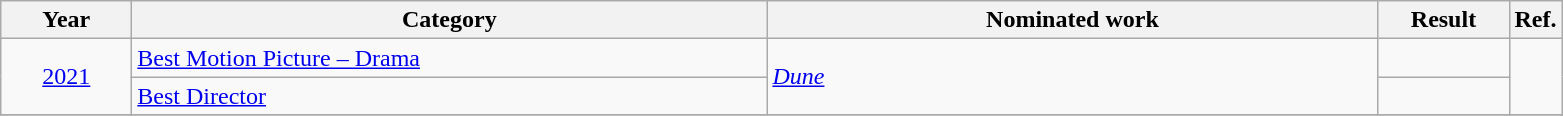<table class=wikitable>
<tr>
<th scope="col" style="width:5em;">Year</th>
<th scope="col" style="width:26em;">Category</th>
<th scope="col" style="width:25em;">Nominated work</th>
<th scope="col" style="width:5em;">Result</th>
<th>Ref.</th>
</tr>
<tr>
<td style="text-align:center;", rowspan="2"><a href='#'>2021</a></td>
<td><a href='#'>Best Motion Picture – Drama</a></td>
<td rowspan="2"><em><a href='#'>Dune</a></em></td>
<td></td>
<td style="text-align:center;", rowspan="2"></td>
</tr>
<tr>
<td><a href='#'>Best Director</a></td>
<td></td>
</tr>
<tr>
</tr>
</table>
